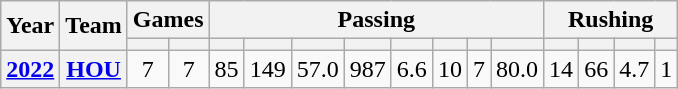<table class="wikitable" style="text-align:center;">
<tr>
<th rowspan="2">Year</th>
<th rowspan="2">Team</th>
<th colspan="2">Games</th>
<th colspan="8">Passing</th>
<th colspan="4">Rushing</th>
</tr>
<tr>
<th></th>
<th></th>
<th></th>
<th></th>
<th></th>
<th></th>
<th></th>
<th></th>
<th></th>
<th></th>
<th></th>
<th></th>
<th></th>
<th></th>
</tr>
<tr>
<th><a href='#'>2022</a></th>
<th><a href='#'>HOU</a></th>
<td>7</td>
<td>7</td>
<td>85</td>
<td>149</td>
<td>57.0</td>
<td>987</td>
<td>6.6</td>
<td>10</td>
<td>7</td>
<td>80.0</td>
<td>14</td>
<td>66</td>
<td>4.7</td>
<td>1</td>
</tr>
</table>
